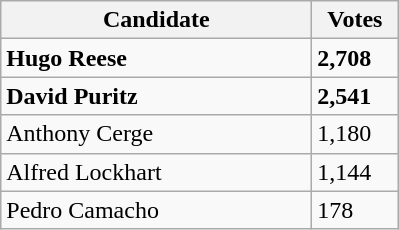<table class="wikitable">
<tr>
<th scope="col" style="width: 200px;">Candidate</th>
<th scope="col" style="width: 50px;">Votes</th>
</tr>
<tr>
<td> <strong>Hugo Reese</strong></td>
<td><strong>2,708</strong></td>
</tr>
<tr>
<td> <strong>David Puritz</strong></td>
<td><strong>2,541</strong></td>
</tr>
<tr>
<td>Anthony Cerge</td>
<td>1,180</td>
</tr>
<tr>
<td>Alfred Lockhart</td>
<td>1,144</td>
</tr>
<tr>
<td>Pedro Camacho</td>
<td>178</td>
</tr>
</table>
